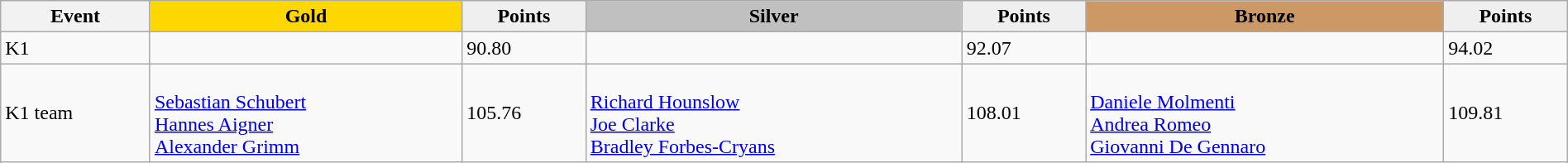<table class="wikitable" width=100%>
<tr>
<th>Event</th>
<td align=center bgcolor="gold"><strong>Gold</strong></td>
<td align=center bgcolor="EFEFEF"><strong>Points</strong></td>
<td align=center bgcolor="silver"><strong>Silver</strong></td>
<td align=center bgcolor="EFEFEF"><strong>Points</strong></td>
<td align=center bgcolor="CC9966"><strong>Bronze</strong></td>
<td align=center bgcolor="EFEFEF"><strong>Points</strong></td>
</tr>
<tr>
<td>K1</td>
<td></td>
<td>90.80</td>
<td></td>
<td>92.07</td>
<td></td>
<td>94.02</td>
</tr>
<tr>
<td>K1 team</td>
<td><br><a href='#'>Sebastian Schubert</a><br><a href='#'>Hannes Aigner</a><br><a href='#'>Alexander Grimm</a></td>
<td>105.76</td>
<td><br><a href='#'>Richard Hounslow</a><br><a href='#'>Joe Clarke</a><br><a href='#'>Bradley Forbes-Cryans</a></td>
<td>108.01</td>
<td><br><a href='#'>Daniele Molmenti</a><br><a href='#'>Andrea Romeo</a><br><a href='#'>Giovanni De Gennaro</a></td>
<td>109.81</td>
</tr>
</table>
